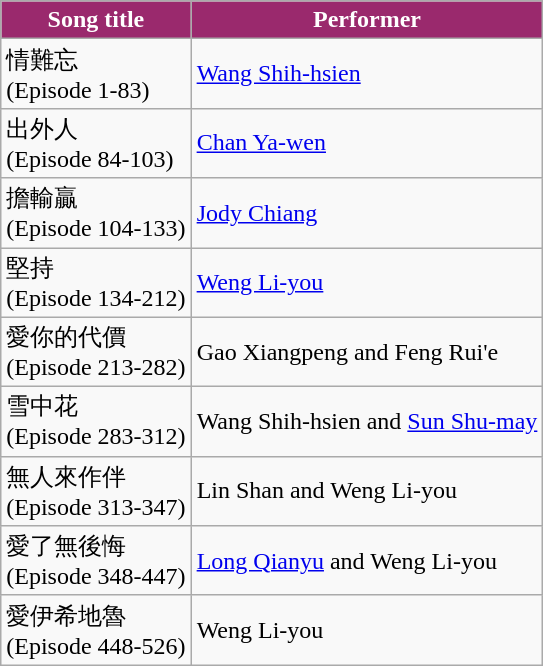<table class="wikitable">
<tr>
<th style="background:#9A296D; color:white">Song title</th>
<th style="background:#9A296D; color:white">Performer</th>
</tr>
<tr>
<td>情難忘<br>(Episode 1-83)</td>
<td><a href='#'>Wang Shih-hsien</a></td>
</tr>
<tr>
<td>出外人<br>(Episode 84-103)</td>
<td><a href='#'>Chan Ya-wen</a></td>
</tr>
<tr>
<td>擔輸贏<br>(Episode 104-133)</td>
<td><a href='#'>Jody Chiang</a></td>
</tr>
<tr>
<td>堅持<br>(Episode 134-212)</td>
<td><a href='#'>Weng Li-you</a></td>
</tr>
<tr>
<td>愛你的代價<br>(Episode 213-282)</td>
<td>Gao Xiangpeng and Feng Rui'e</td>
</tr>
<tr>
<td>雪中花<br>(Episode 283-312)</td>
<td>Wang Shih-hsien and <a href='#'>Sun Shu-may</a></td>
</tr>
<tr>
<td>無人來作伴<br>(Episode 313-347)</td>
<td>Lin Shan and Weng Li-you</td>
</tr>
<tr>
<td>愛了無後悔<br>(Episode 348-447)</td>
<td><a href='#'>Long Qianyu</a> and Weng Li-you</td>
</tr>
<tr>
<td>愛伊希地魯<br>(Episode 448-526)</td>
<td>Weng Li-you</td>
</tr>
</table>
